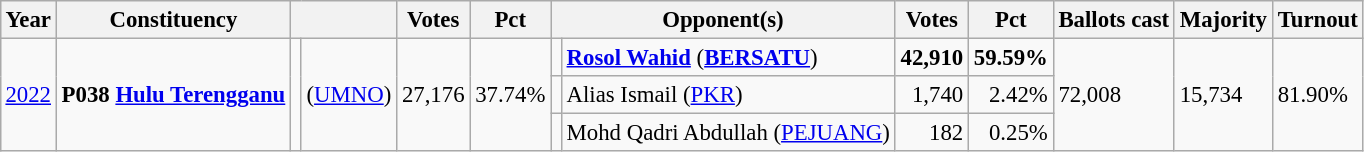<table class="wikitable" style="margin:0.5em ; font-size:95%">
<tr>
<th>Year</th>
<th>Constituency</th>
<th colspan=2></th>
<th>Votes</th>
<th>Pct</th>
<th colspan=2>Opponent(s)</th>
<th>Votes</th>
<th>Pct</th>
<th>Ballots cast</th>
<th>Majority</th>
<th>Turnout</th>
</tr>
<tr>
<td rowspan="3"><a href='#'>2022</a></td>
<td rowspan="3"><strong>P038 <a href='#'>Hulu Terengganu</a></strong></td>
<td rowspan="3" ></td>
<td rowspan="3"> (<a href='#'>UMNO</a>)</td>
<td rowspan="3" align="right">27,176</td>
<td rowspan="3">37.74%</td>
<td></td>
<td><strong><a href='#'>Rosol Wahid</a></strong> (<a href='#'><strong>BERSATU</strong></a>)</td>
<td align="right"><strong>42,910</strong></td>
<td><strong>59.59%</strong></td>
<td rowspan="3">72,008</td>
<td rowspan="3">15,734</td>
<td rowspan="3">81.90%</td>
</tr>
<tr>
<td></td>
<td>Alias Ismail  (<a href='#'>PKR</a>)</td>
<td align="right">1,740</td>
<td align="right">2.42%</td>
</tr>
<tr>
<td bgcolor=></td>
<td>Mohd Qadri Abdullah (<a href='#'>PEJUANG</a>)</td>
<td align="right">182</td>
<td align="right">0.25%</td>
</tr>
</table>
